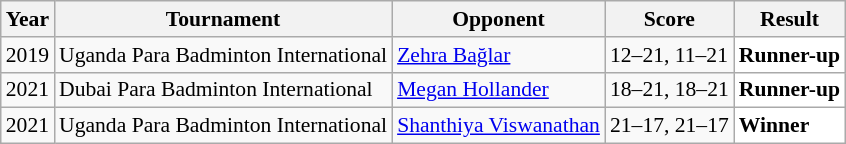<table class="sortable wikitable" style="font-size: 90%;">
<tr>
<th>Year</th>
<th>Tournament</th>
<th>Opponent</th>
<th>Score</th>
<th>Result</th>
</tr>
<tr>
<td align="center">2019</td>
<td align="left">Uganda Para Badminton International</td>
<td align="left"> <a href='#'>Zehra Bağlar</a></td>
<td align="left">12–21, 11–21</td>
<td style="text-align:left; background:white"> <strong>Runner-up</strong></td>
</tr>
<tr>
<td align="center">2021</td>
<td align="left">Dubai Para Badminton International</td>
<td align="left"> <a href='#'>Megan Hollander</a></td>
<td align="left">18–21, 18–21</td>
<td style="text-align:left; background:white"> <strong>Runner-up</strong></td>
</tr>
<tr>
<td align="center">2021</td>
<td align="left">Uganda Para Badminton International</td>
<td align="left"> <a href='#'>Shanthiya Viswanathan</a></td>
<td align="left">21–17, 21–17</td>
<td style="text-align:left; background:white"> <strong>Winner</strong></td>
</tr>
</table>
